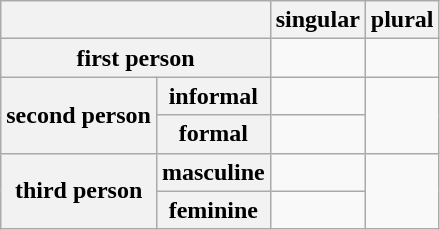<table class="wikitable">
<tr>
<th colspan=2> </th>
<th>singular</th>
<th>plural</th>
</tr>
<tr>
<th colspan=2>first person</th>
<td></td>
<td></td>
</tr>
<tr>
<th rowspan=2>second person</th>
<th>informal</th>
<td></td>
<td rowspan=2></td>
</tr>
<tr>
<th>formal</th>
<td></td>
</tr>
<tr>
<th rowspan=2>third person</th>
<th>masculine</th>
<td></td>
<td rowspan=2></td>
</tr>
<tr>
<th>feminine</th>
<td></td>
</tr>
</table>
